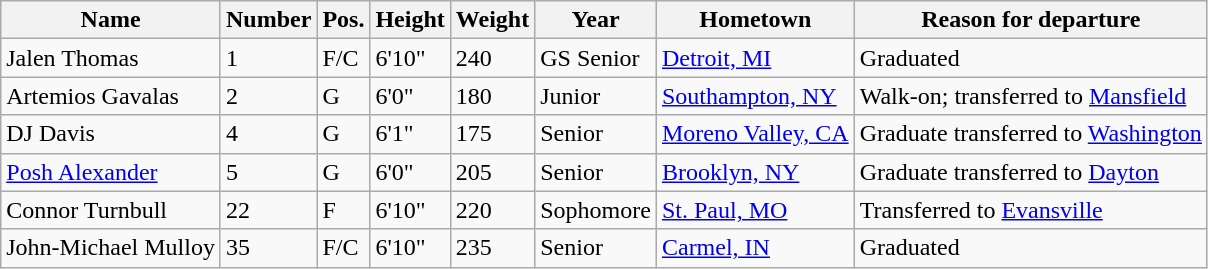<table class="wikitable sortable" border="1">
<tr>
<th>Name</th>
<th>Number</th>
<th>Pos.</th>
<th>Height</th>
<th>Weight</th>
<th>Year</th>
<th>Hometown</th>
<th class="unsortable">Reason for departure</th>
</tr>
<tr>
<td>Jalen Thomas</td>
<td>1</td>
<td>F/C</td>
<td>6'10"</td>
<td>240</td>
<td>GS Senior</td>
<td><a href='#'>Detroit, MI</a></td>
<td>Graduated</td>
</tr>
<tr>
<td>Artemios Gavalas</td>
<td>2</td>
<td>G</td>
<td>6'0"</td>
<td>180</td>
<td> Junior</td>
<td><a href='#'>Southampton, NY</a></td>
<td>Walk-on; transferred to <a href='#'>Mansfield</a></td>
</tr>
<tr>
<td>DJ Davis</td>
<td>4</td>
<td>G</td>
<td>6'1"</td>
<td>175</td>
<td>Senior</td>
<td><a href='#'>Moreno Valley, CA</a></td>
<td>Graduate transferred to <a href='#'>Washington</a></td>
</tr>
<tr>
<td><a href='#'>Posh Alexander</a></td>
<td>5</td>
<td>G</td>
<td>6'0"</td>
<td>205</td>
<td>Senior</td>
<td><a href='#'>Brooklyn, NY</a></td>
<td>Graduate transferred to <a href='#'>Dayton</a></td>
</tr>
<tr>
<td>Connor Turnbull</td>
<td>22</td>
<td>F</td>
<td>6'10"</td>
<td>220</td>
<td>Sophomore</td>
<td><a href='#'>St. Paul, MO</a></td>
<td>Transferred to <a href='#'>Evansville</a></td>
</tr>
<tr>
<td>John-Michael Mulloy</td>
<td>35</td>
<td>F/C</td>
<td>6'10"</td>
<td>235</td>
<td> Senior</td>
<td><a href='#'>Carmel, IN</a></td>
<td>Graduated</td>
</tr>
</table>
